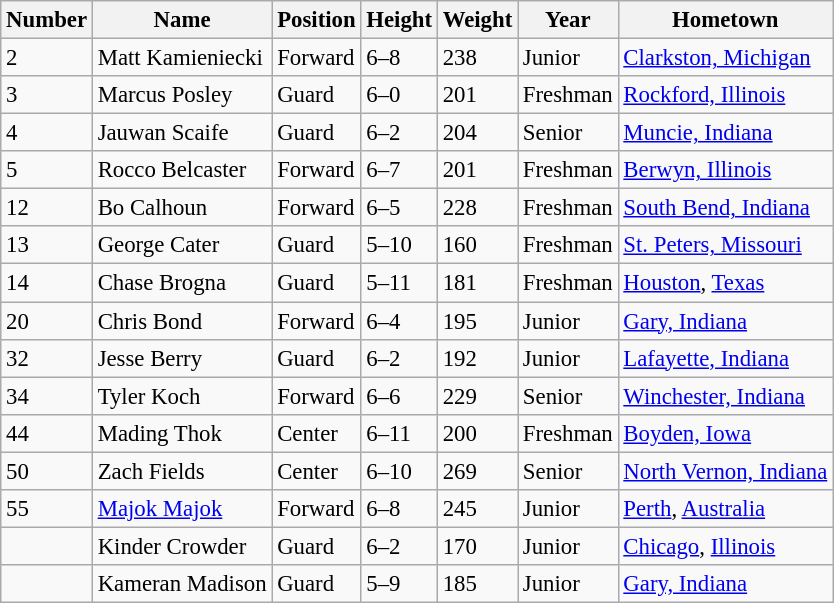<table class="wikitable" style="font-size: 95%;">
<tr>
<th>Number</th>
<th>Name</th>
<th>Position</th>
<th>Height</th>
<th>Weight</th>
<th>Year</th>
<th>Hometown</th>
</tr>
<tr>
<td>2</td>
<td>Matt Kamieniecki</td>
<td>Forward</td>
<td>6–8</td>
<td>238</td>
<td>Junior</td>
<td><a href='#'>Clarkston, Michigan</a></td>
</tr>
<tr>
<td>3</td>
<td>Marcus Posley</td>
<td>Guard</td>
<td>6–0</td>
<td>201</td>
<td>Freshman</td>
<td><a href='#'>Rockford, Illinois</a></td>
</tr>
<tr>
<td>4</td>
<td>Jauwan Scaife</td>
<td>Guard</td>
<td>6–2</td>
<td>204</td>
<td>Senior</td>
<td><a href='#'>Muncie, Indiana</a></td>
</tr>
<tr>
<td>5</td>
<td>Rocco Belcaster</td>
<td>Forward</td>
<td>6–7</td>
<td>201</td>
<td>Freshman</td>
<td><a href='#'>Berwyn, Illinois</a></td>
</tr>
<tr>
<td>12</td>
<td>Bo Calhoun</td>
<td>Forward</td>
<td>6–5</td>
<td>228</td>
<td>Freshman</td>
<td><a href='#'>South Bend, Indiana</a></td>
</tr>
<tr>
<td>13</td>
<td>George Cater</td>
<td>Guard</td>
<td>5–10</td>
<td>160</td>
<td>Freshman</td>
<td><a href='#'>St. Peters, Missouri</a></td>
</tr>
<tr>
<td>14</td>
<td>Chase Brogna</td>
<td>Guard</td>
<td>5–11</td>
<td>181</td>
<td>Freshman</td>
<td><a href='#'>Houston</a>, <a href='#'>Texas</a></td>
</tr>
<tr>
<td>20</td>
<td>Chris Bond</td>
<td>Forward</td>
<td>6–4</td>
<td>195</td>
<td>Junior</td>
<td><a href='#'>Gary, Indiana</a></td>
</tr>
<tr>
<td>32</td>
<td>Jesse Berry</td>
<td>Guard</td>
<td>6–2</td>
<td>192</td>
<td>Junior</td>
<td><a href='#'>Lafayette, Indiana</a></td>
</tr>
<tr>
<td>34</td>
<td>Tyler Koch</td>
<td>Forward</td>
<td>6–6</td>
<td>229</td>
<td>Senior</td>
<td><a href='#'>Winchester, Indiana</a></td>
</tr>
<tr>
<td>44</td>
<td>Mading Thok</td>
<td>Center</td>
<td>6–11</td>
<td>200</td>
<td>Freshman</td>
<td><a href='#'>Boyden, Iowa</a></td>
</tr>
<tr>
<td>50</td>
<td>Zach Fields</td>
<td>Center</td>
<td>6–10</td>
<td>269</td>
<td>Senior</td>
<td><a href='#'>North Vernon, Indiana</a></td>
</tr>
<tr>
<td>55</td>
<td><a href='#'>Majok Majok</a></td>
<td>Forward</td>
<td>6–8</td>
<td>245</td>
<td>Junior</td>
<td><a href='#'>Perth</a>, <a href='#'>Australia</a></td>
</tr>
<tr>
<td></td>
<td>Kinder Crowder</td>
<td>Guard</td>
<td>6–2</td>
<td>170</td>
<td>Junior</td>
<td><a href='#'>Chicago</a>, <a href='#'>Illinois</a></td>
</tr>
<tr>
<td></td>
<td>Kameran Madison</td>
<td>Guard</td>
<td>5–9</td>
<td>185</td>
<td>Junior</td>
<td><a href='#'>Gary, Indiana</a></td>
</tr>
</table>
